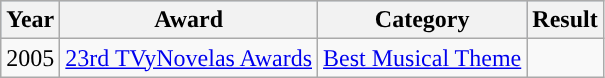<table class="wikitable">
<tr style="background:#b0c4de;">
<th>Year</th>
<th>Award</th>
<th>Category</th>
<th>Result</th>
</tr>
<tr>
<td>2005</td>
<td><a href='#'>23rd TVyNovelas Awards</a></td>
<td><a href='#'>Best Musical Theme</a></td>
<td></td>
</tr>
</table>
